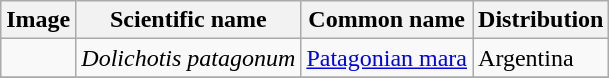<table class="wikitable">
<tr>
<th>Image</th>
<th>Scientific name</th>
<th>Common name</th>
<th>Distribution</th>
</tr>
<tr>
<td></td>
<td><em>Dolichotis patagonum</em></td>
<td><a href='#'>Patagonian mara</a></td>
<td>Argentina</td>
</tr>
<tr>
</tr>
</table>
